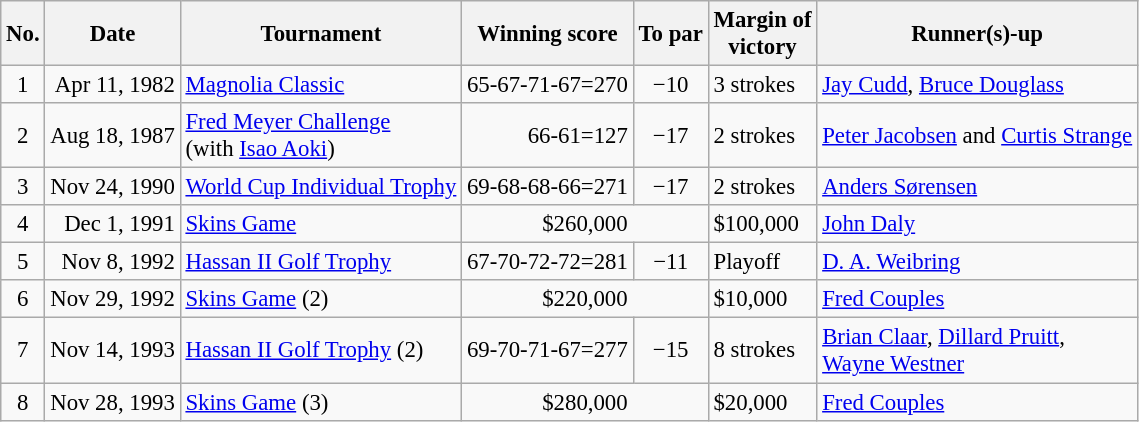<table class="wikitable" style="font-size:95%;">
<tr>
<th>No.</th>
<th>Date</th>
<th>Tournament</th>
<th>Winning score</th>
<th>To par</th>
<th>Margin of<br>victory</th>
<th>Runner(s)-up</th>
</tr>
<tr>
<td align=center>1</td>
<td align=right>Apr 11, 1982</td>
<td><a href='#'>Magnolia Classic</a></td>
<td align=right>65-67-71-67=270</td>
<td align=center>−10</td>
<td>3 strokes</td>
<td> <a href='#'>Jay Cudd</a>,  <a href='#'>Bruce Douglass</a></td>
</tr>
<tr>
<td align=center>2</td>
<td align=right>Aug 18, 1987</td>
<td><a href='#'>Fred Meyer Challenge</a><br>(with  <a href='#'>Isao Aoki</a>)</td>
<td align=right>66-61=127</td>
<td align=center>−17</td>
<td>2 strokes</td>
<td> <a href='#'>Peter Jacobsen</a> and  <a href='#'>Curtis Strange</a></td>
</tr>
<tr>
<td align=center>3</td>
<td align=right>Nov 24, 1990</td>
<td><a href='#'>World Cup Individual Trophy</a></td>
<td align=right>69-68-68-66=271</td>
<td align=center>−17</td>
<td>2 strokes</td>
<td> <a href='#'>Anders Sørensen</a></td>
</tr>
<tr>
<td align=center>4</td>
<td align=right>Dec 1, 1991</td>
<td><a href='#'>Skins Game</a></td>
<td colspan=2 align=center>$260,000</td>
<td>$100,000</td>
<td> <a href='#'>John Daly</a></td>
</tr>
<tr>
<td align=center>5</td>
<td align=right>Nov 8, 1992</td>
<td><a href='#'>Hassan II Golf Trophy</a></td>
<td align=right>67-70-72-72=281</td>
<td align=center>−11</td>
<td>Playoff</td>
<td> <a href='#'>D. A. Weibring</a></td>
</tr>
<tr>
<td align=center>6</td>
<td align=right>Nov 29, 1992</td>
<td><a href='#'>Skins Game</a> (2)</td>
<td colspan=2 align=center>$220,000</td>
<td>$10,000</td>
<td> <a href='#'>Fred Couples</a></td>
</tr>
<tr>
<td align=center>7</td>
<td align=right>Nov 14, 1993</td>
<td><a href='#'>Hassan II Golf Trophy</a> (2)</td>
<td align=right>69-70-71-67=277</td>
<td align=center>−15</td>
<td>8 strokes</td>
<td> <a href='#'>Brian Claar</a>,  <a href='#'>Dillard Pruitt</a>,<br> <a href='#'>Wayne Westner</a></td>
</tr>
<tr>
<td align=center>8</td>
<td align=right>Nov 28, 1993</td>
<td><a href='#'>Skins Game</a> (3)</td>
<td colspan=2 align=center>$280,000</td>
<td>$20,000</td>
<td> <a href='#'>Fred Couples</a></td>
</tr>
</table>
